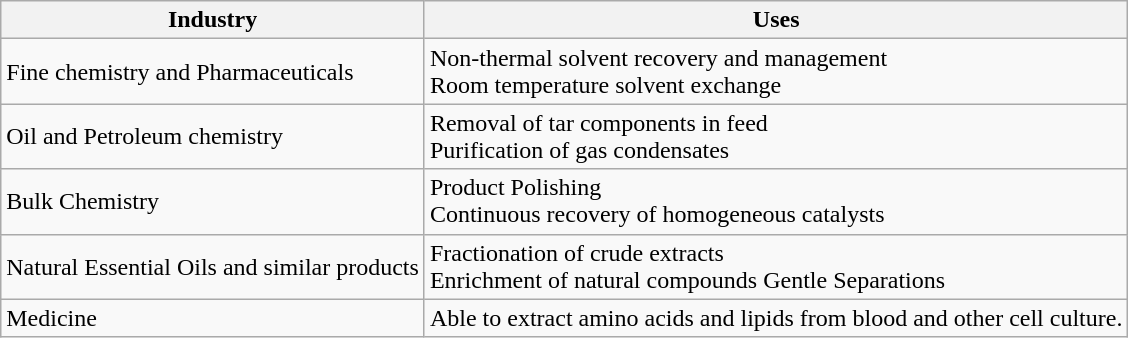<table class="wikitable">
<tr>
<th>Industry</th>
<th>Uses</th>
</tr>
<tr>
<td>Fine chemistry and Pharmaceuticals</td>
<td>Non-thermal solvent recovery and management<br>Room temperature solvent exchange</td>
</tr>
<tr>
<td>Oil and Petroleum chemistry</td>
<td>Removal of tar components in feed<br>Purification of gas condensates</td>
</tr>
<tr>
<td>Bulk Chemistry</td>
<td>Product Polishing<br>Continuous recovery of homogeneous catalysts</td>
</tr>
<tr>
<td>Natural Essential Oils and similar products</td>
<td>Fractionation of crude extracts<br>Enrichment of natural compounds
Gentle Separations</td>
</tr>
<tr>
<td>Medicine</td>
<td>Able to extract amino acids and lipids from blood and other cell culture.</td>
</tr>
</table>
